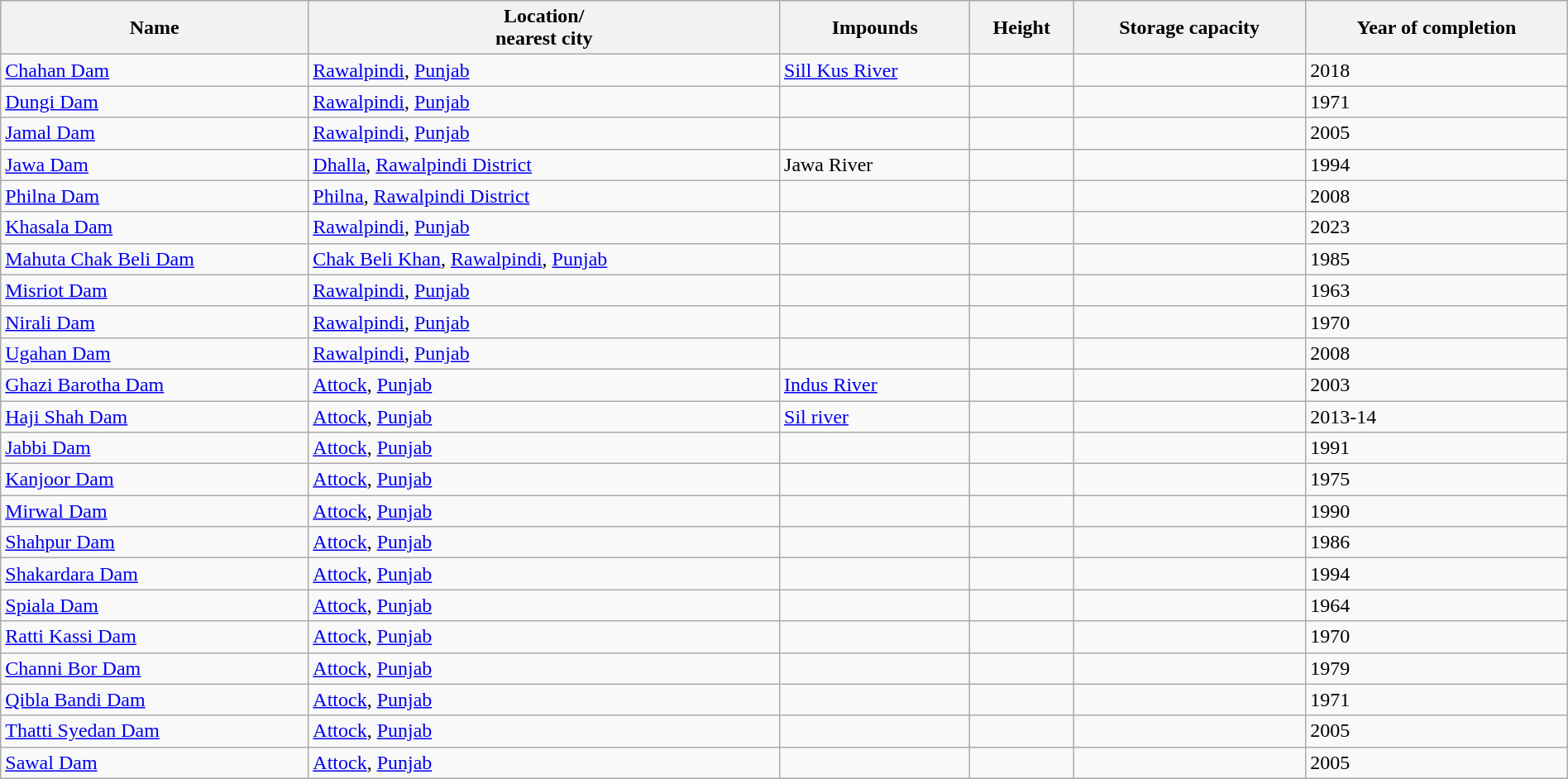<table class="wikitable sortable" style="width:100%;">
<tr>
<th>Name</th>
<th>Location/<br>nearest city</th>
<th>Impounds</th>
<th>Height</th>
<th>Storage capacity</th>
<th>Year of completion</th>
</tr>
<tr>
<td><a href='#'>Chahan Dam</a></td>
<td><a href='#'>Rawalpindi</a>, <a href='#'>Punjab</a></td>
<td><a href='#'>Sill Kus River</a></td>
<td></td>
<td></td>
<td>2018</td>
</tr>
<tr>
<td><a href='#'>Dungi Dam</a></td>
<td><a href='#'>Rawalpindi</a>, <a href='#'>Punjab</a></td>
<td></td>
<td></td>
<td></td>
<td>1971</td>
</tr>
<tr>
<td><a href='#'>Jamal Dam</a></td>
<td><a href='#'>Rawalpindi</a>, <a href='#'>Punjab</a></td>
<td></td>
<td></td>
<td></td>
<td>2005</td>
</tr>
<tr>
<td><a href='#'>Jawa Dam</a></td>
<td><a href='#'>Dhalla</a>, <a href='#'>Rawalpindi District</a></td>
<td>Jawa River</td>
<td></td>
<td></td>
<td>1994</td>
</tr>
<tr>
<td><a href='#'>Philna Dam</a></td>
<td><a href='#'>Philna</a>, <a href='#'>Rawalpindi District</a></td>
<td></td>
<td></td>
<td></td>
<td>2008</td>
</tr>
<tr>
<td><a href='#'>Khasala Dam</a></td>
<td><a href='#'>Rawalpindi</a>, <a href='#'>Punjab</a></td>
<td></td>
<td></td>
<td></td>
<td>2023</td>
</tr>
<tr>
<td><a href='#'>Mahuta Chak Beli Dam</a></td>
<td><a href='#'>Chak Beli Khan</a>, <a href='#'>Rawalpindi</a>, <a href='#'>Punjab</a></td>
<td></td>
<td></td>
<td></td>
<td>1985</td>
</tr>
<tr>
<td><a href='#'>Misriot Dam</a></td>
<td><a href='#'>Rawalpindi</a>, <a href='#'>Punjab</a></td>
<td></td>
<td></td>
<td></td>
<td>1963</td>
</tr>
<tr>
<td><a href='#'>Nirali Dam</a></td>
<td><a href='#'>Rawalpindi</a>, <a href='#'>Punjab</a></td>
<td></td>
<td></td>
<td></td>
<td>1970</td>
</tr>
<tr>
<td><a href='#'>Ugahan Dam</a></td>
<td><a href='#'>Rawalpindi</a>, <a href='#'>Punjab</a></td>
<td></td>
<td></td>
<td></td>
<td>2008</td>
</tr>
<tr>
<td><a href='#'>Ghazi Barotha Dam</a></td>
<td><a href='#'>Attock</a>, <a href='#'>Punjab</a></td>
<td><a href='#'>Indus River</a></td>
<td></td>
<td></td>
<td>2003</td>
</tr>
<tr>
<td><a href='#'>Haji Shah Dam</a></td>
<td><a href='#'>Attock</a>, <a href='#'>Punjab</a></td>
<td><a href='#'>Sil river</a></td>
<td></td>
<td></td>
<td>2013-14</td>
</tr>
<tr>
<td><a href='#'>Jabbi Dam</a></td>
<td><a href='#'>Attock</a>, <a href='#'>Punjab</a></td>
<td></td>
<td></td>
<td></td>
<td>1991</td>
</tr>
<tr>
<td><a href='#'>Kanjoor Dam</a></td>
<td><a href='#'>Attock</a>, <a href='#'>Punjab</a></td>
<td></td>
<td></td>
<td></td>
<td>1975</td>
</tr>
<tr>
<td><a href='#'>Mirwal Dam</a></td>
<td><a href='#'>Attock</a>, <a href='#'>Punjab</a></td>
<td></td>
<td></td>
<td></td>
<td>1990</td>
</tr>
<tr>
<td><a href='#'>Shahpur Dam</a></td>
<td><a href='#'>Attock</a>, <a href='#'>Punjab</a></td>
<td></td>
<td></td>
<td></td>
<td>1986</td>
</tr>
<tr>
<td><a href='#'>Shakardara Dam</a></td>
<td><a href='#'>Attock</a>, <a href='#'>Punjab</a></td>
<td></td>
<td></td>
<td></td>
<td>1994</td>
</tr>
<tr>
<td><a href='#'>Spiala Dam</a></td>
<td><a href='#'>Attock</a>, <a href='#'>Punjab</a></td>
<td></td>
<td></td>
<td></td>
<td>1964</td>
</tr>
<tr>
<td><a href='#'>Ratti Kassi Dam</a></td>
<td><a href='#'>Attock</a>, <a href='#'>Punjab</a></td>
<td></td>
<td></td>
<td></td>
<td>1970</td>
</tr>
<tr>
<td><a href='#'>Channi Bor Dam</a></td>
<td><a href='#'>Attock</a>, <a href='#'>Punjab</a></td>
<td></td>
<td></td>
<td></td>
<td>1979</td>
</tr>
<tr>
<td><a href='#'>Qibla Bandi Dam</a></td>
<td><a href='#'>Attock</a>, <a href='#'>Punjab</a></td>
<td></td>
<td></td>
<td></td>
<td>1971</td>
</tr>
<tr>
<td><a href='#'>Thatti Syedan Dam</a></td>
<td><a href='#'>Attock</a>, <a href='#'>Punjab</a></td>
<td></td>
<td></td>
<td></td>
<td>2005</td>
</tr>
<tr>
<td><a href='#'>Sawal Dam</a></td>
<td><a href='#'>Attock</a>, <a href='#'>Punjab</a></td>
<td></td>
<td></td>
<td></td>
<td>2005</td>
</tr>
</table>
